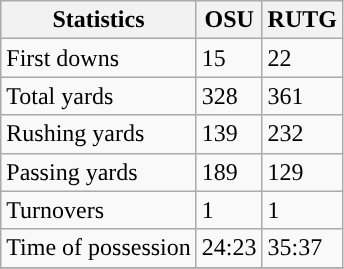<table class="wikitable">
<tr>
<th>Statistics</th>
<th>OSU</th>
<th>RUTG</th>
</tr>
<tr>
<td>First downs</td>
<td>15</td>
<td>22</td>
</tr>
<tr>
<td>Total yards</td>
<td>328</td>
<td>361</td>
</tr>
<tr>
<td>Rushing yards</td>
<td>139</td>
<td>232</td>
</tr>
<tr>
<td>Passing yards</td>
<td>189</td>
<td>129</td>
</tr>
<tr>
<td>Turnovers</td>
<td>1</td>
<td>1</td>
</tr>
<tr>
<td>Time of possession</td>
<td>24:23</td>
<td>35:37</td>
</tr>
<tr>
</tr>
</table>
